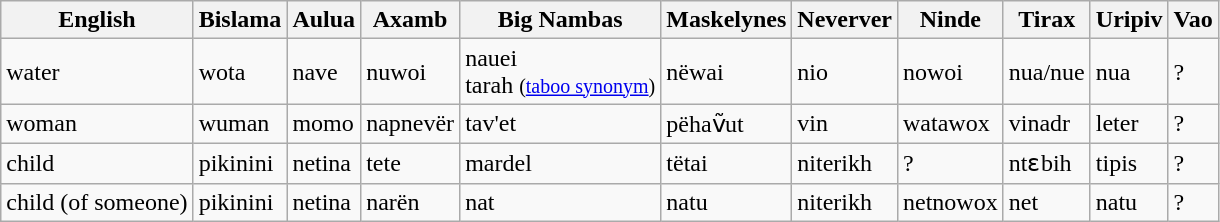<table class="wikitable sortable">
<tr>
<th>English</th>
<th>Bislama</th>
<th>Aulua</th>
<th>Axamb</th>
<th>Big Nambas</th>
<th>Maskelynes</th>
<th>Neverver</th>
<th>Ninde</th>
<th>Tirax</th>
<th>Uripiv</th>
<th>Vao</th>
</tr>
<tr>
<td>water</td>
<td>wota</td>
<td>nave</td>
<td>nuwoi</td>
<td>nauei<br>tarah <small>(<a href='#'>taboo synonym</a>)</small></td>
<td>nëwai</td>
<td>nio</td>
<td>nowoi</td>
<td>nua/nue</td>
<td>nua</td>
<td>?</td>
</tr>
<tr>
<td>woman</td>
<td>wuman</td>
<td>momo</td>
<td>napnevër</td>
<td>tav'et</td>
<td>pëhaṽut</td>
<td>vin</td>
<td>watawox</td>
<td>vinadr</td>
<td>leter</td>
<td>?</td>
</tr>
<tr>
<td>child</td>
<td>pikinini</td>
<td>netina</td>
<td>tete</td>
<td>mardel</td>
<td>tëtai</td>
<td>niterikh</td>
<td>?</td>
<td>ntɛbih</td>
<td>tipis</td>
<td>?</td>
</tr>
<tr>
<td>child (of someone)</td>
<td>pikinini</td>
<td>netina</td>
<td>narën</td>
<td>nat</td>
<td>natu</td>
<td>niterikh</td>
<td>netnowox</td>
<td>net</td>
<td>natu</td>
<td>?</td>
</tr>
</table>
